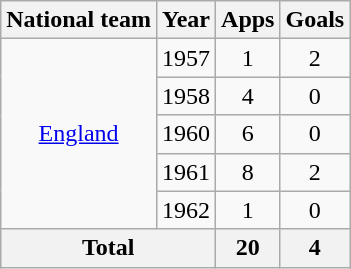<table class="wikitable" style="text-align:center">
<tr>
<th>National team</th>
<th>Year</th>
<th>Apps</th>
<th>Goals</th>
</tr>
<tr>
<td rowspan="5"><a href='#'>England</a></td>
<td>1957</td>
<td>1</td>
<td>2</td>
</tr>
<tr>
<td>1958</td>
<td>4</td>
<td>0</td>
</tr>
<tr>
<td>1960</td>
<td>6</td>
<td>0</td>
</tr>
<tr>
<td>1961</td>
<td>8</td>
<td>2</td>
</tr>
<tr>
<td>1962</td>
<td>1</td>
<td>0</td>
</tr>
<tr>
<th colspan="2">Total</th>
<th>20</th>
<th>4</th>
</tr>
</table>
